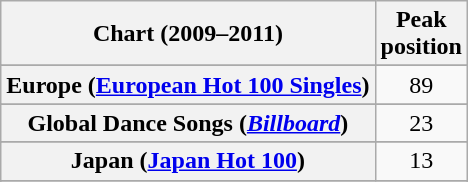<table class="wikitable sortable plainrowheaders" style="text-align:center">
<tr>
<th scope="col">Chart (2009–2011)</th>
<th scope="col">Peak<br>position</th>
</tr>
<tr>
</tr>
<tr>
</tr>
<tr>
</tr>
<tr>
<th scope="row">Europe (<a href='#'>European Hot 100 Singles</a>)</th>
<td>89</td>
</tr>
<tr>
</tr>
<tr>
</tr>
<tr>
<th scope="row">Global Dance Songs (<em><a href='#'>Billboard</a></em>)</th>
<td>23</td>
</tr>
<tr>
</tr>
<tr>
</tr>
<tr>
</tr>
<tr>
<th scope="row">Japan (<a href='#'>Japan Hot 100</a>)</th>
<td>13</td>
</tr>
<tr>
</tr>
<tr>
</tr>
<tr>
</tr>
<tr>
</tr>
<tr>
</tr>
<tr>
</tr>
<tr>
</tr>
</table>
